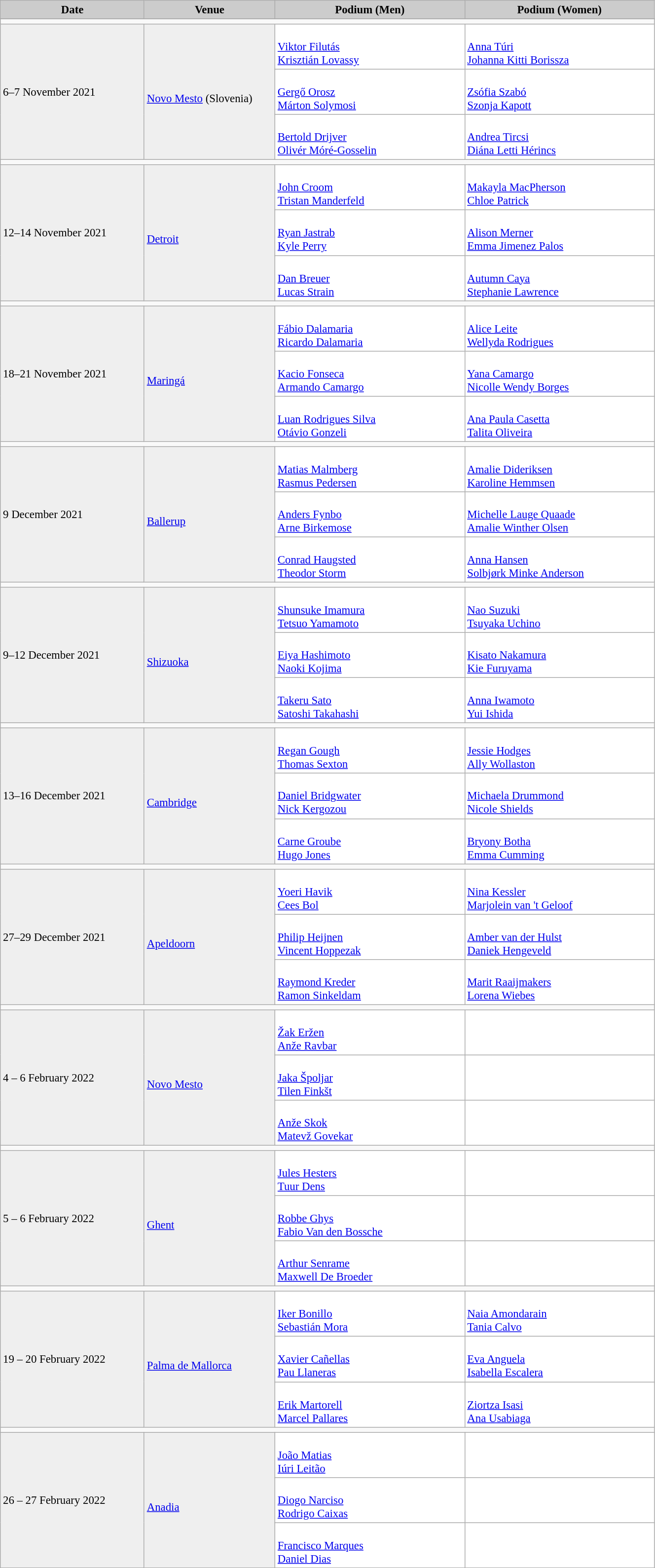<table class="wikitable" width=70% bgcolor="#f7f8ff" cellpadding="3" cellspacing="0" border="1" style="font-size: 95%; border: gray solid 1px; border-collapse: collapse;">
<tr bgcolor="#CCCCCC">
<td align="center"><strong>Date</strong></td>
<td width=20% align="center"><strong>Venue</strong></td>
<td width=29% align="center"><strong>Podium (Men)</strong></td>
<td width=29% align="center"><strong>Podium (Women)</strong></td>
</tr>
<tr bgcolor="#EFEFEF">
</tr>
<tr>
<td colspan=4></td>
</tr>
<tr bgcolor="#EFEFEF">
<td rowspan=3>6–7 November 2021</td>
<td rowspan=3><br><a href='#'>Novo Mesto</a> (Slovenia)</td>
<td bgcolor="#ffffff">   <br><a href='#'>Viktor Filutás</a><br><a href='#'>Krisztián Lovassy</a></td>
<td bgcolor="#ffffff">   <br><a href='#'>Anna Túri</a><br><a href='#'>Johanna Kitti Borissza</a></td>
</tr>
<tr>
<td bgcolor="#ffffff">   <br><a href='#'>Gergő Orosz</a><br><a href='#'>Márton Solymosi</a></td>
<td bgcolor="#ffffff">   <br><a href='#'>Zsófia Szabó</a><br><a href='#'>Szonja Kapott</a></td>
</tr>
<tr>
<td bgcolor="#ffffff">   <br><a href='#'>Bertold Drijver</a><br><a href='#'>Olivér Móré-Gosselin</a></td>
<td bgcolor="#ffffff">   <br><a href='#'>Andrea Tircsi</a><br><a href='#'>Diána Letti Hérincs</a></td>
</tr>
<tr>
<td colspan=4></td>
</tr>
<tr bgcolor="#EFEFEF">
<td rowspan=3>12–14 November 2021</td>
<td rowspan=3><br><a href='#'>Detroit</a></td>
<td bgcolor="#ffffff">   <br><a href='#'>John Croom</a><br><a href='#'>Tristan Manderfeld</a></td>
<td bgcolor="#ffffff">   <br><a href='#'>Makayla MacPherson</a><br><a href='#'>Chloe Patrick</a></td>
</tr>
<tr>
<td bgcolor="#ffffff">   <br><a href='#'>Ryan Jastrab</a><br><a href='#'>Kyle Perry</a></td>
<td bgcolor="#ffffff">   <br><a href='#'>Alison Merner</a><br><a href='#'>Emma Jimenez Palos</a></td>
</tr>
<tr>
<td bgcolor="#ffffff">   <br><a href='#'>Dan Breuer</a><br><a href='#'>Lucas Strain</a></td>
<td bgcolor="#ffffff">   <br><a href='#'>Autumn Caya</a><br><a href='#'>Stephanie Lawrence</a></td>
</tr>
<tr>
<td colspan=4></td>
</tr>
<tr bgcolor="#EFEFEF">
<td rowspan=3>18–21 November 2021</td>
<td rowspan=3><br><a href='#'>Maringá</a></td>
<td bgcolor="#ffffff">   <br><a href='#'>Fábio Dalamaria</a><br><a href='#'>Ricardo Dalamaria</a></td>
<td bgcolor="#ffffff">   <br><a href='#'>Alice Leite</a><br><a href='#'>Wellyda Rodrigues</a></td>
</tr>
<tr>
<td bgcolor="#ffffff">   <br><a href='#'>Kacio Fonseca</a><br><a href='#'>Armando Camargo</a></td>
<td bgcolor="#ffffff">   <br><a href='#'>Yana Camargo</a><br><a href='#'>Nicolle Wendy Borges</a></td>
</tr>
<tr>
<td bgcolor="#ffffff">   <br><a href='#'>Luan Rodrigues Silva</a><br><a href='#'>Otávio Gonzeli</a></td>
<td bgcolor="#ffffff">   <br><a href='#'>Ana Paula Casetta</a><br><a href='#'>Talita Oliveira</a></td>
</tr>
<tr>
<td colspan=4></td>
</tr>
<tr bgcolor="#EFEFEF">
<td rowspan=3>9 December 2021</td>
<td rowspan=3><br><a href='#'>Ballerup</a></td>
<td bgcolor="#ffffff">   <br><a href='#'>Matias Malmberg</a><br><a href='#'>Rasmus Pedersen</a></td>
<td bgcolor="#ffffff">   <br><a href='#'>Amalie Dideriksen</a><br><a href='#'>Karoline Hemmsen</a></td>
</tr>
<tr>
<td bgcolor="#ffffff">   <br><a href='#'>Anders Fynbo</a><br><a href='#'>Arne Birkemose</a></td>
<td bgcolor="#ffffff">   <br><a href='#'>Michelle Lauge Quaade</a><br><a href='#'>Amalie Winther Olsen</a></td>
</tr>
<tr>
<td bgcolor="#ffffff">   <br><a href='#'>Conrad Haugsted</a><br><a href='#'>Theodor Storm</a></td>
<td bgcolor="#ffffff">   <br><a href='#'>Anna Hansen</a><br><a href='#'>Solbjørk Minke Anderson</a></td>
</tr>
<tr>
<td colspan=4></td>
</tr>
<tr bgcolor="#EFEFEF">
<td rowspan=3>9–12 December 2021</td>
<td rowspan=3><br><a href='#'>Shizuoka</a></td>
<td bgcolor="#ffffff">   <br><a href='#'>Shunsuke Imamura</a><br><a href='#'>Tetsuo Yamamoto</a></td>
<td bgcolor="#ffffff">   <br><a href='#'>Nao Suzuki</a><br><a href='#'>Tsuyaka Uchino</a></td>
</tr>
<tr>
<td bgcolor="#ffffff">   <br><a href='#'>Eiya Hashimoto</a><br><a href='#'>Naoki Kojima</a></td>
<td bgcolor="#ffffff">   <br><a href='#'>Kisato Nakamura</a><br><a href='#'>Kie Furuyama</a></td>
</tr>
<tr>
<td bgcolor="#ffffff">   <br><a href='#'>Takeru Sato</a><br><a href='#'>Satoshi Takahashi</a></td>
<td bgcolor="#ffffff">   <br><a href='#'>Anna Iwamoto</a><br><a href='#'>Yui Ishida</a></td>
</tr>
<tr>
<td colspan=4></td>
</tr>
<tr bgcolor="#EFEFEF">
<td rowspan=3>13–16 December 2021</td>
<td rowspan=3><br><a href='#'>Cambridge</a></td>
<td bgcolor="#ffffff">   <br><a href='#'>Regan Gough</a><br><a href='#'>Thomas Sexton</a></td>
<td bgcolor="#ffffff">   <br><a href='#'>Jessie Hodges</a><br><a href='#'>Ally Wollaston</a></td>
</tr>
<tr>
<td bgcolor="#ffffff">   <br><a href='#'>Daniel Bridgwater</a><br><a href='#'>Nick Kergozou</a></td>
<td bgcolor="#ffffff">   <br><a href='#'>Michaela Drummond</a><br><a href='#'>Nicole Shields</a></td>
</tr>
<tr>
<td bgcolor="#ffffff">   <br><a href='#'>Carne Groube</a><br><a href='#'>Hugo Jones</a></td>
<td bgcolor="#ffffff">   <br><a href='#'>Bryony Botha</a><br><a href='#'>Emma Cumming</a></td>
</tr>
<tr>
<td colspan=4></td>
</tr>
<tr bgcolor="#EFEFEF">
<td rowspan=3>27–29 December 2021</td>
<td rowspan=3><br><a href='#'>Apeldoorn</a></td>
<td bgcolor="#ffffff">   <br><a href='#'>Yoeri Havik</a><br><a href='#'>Cees Bol</a></td>
<td bgcolor="#ffffff">   <br><a href='#'>Nina Kessler</a><br><a href='#'>Marjolein van 't Geloof</a></td>
</tr>
<tr>
<td bgcolor="#ffffff">   <br><a href='#'>Philip Heijnen</a><br><a href='#'>Vincent Hoppezak</a></td>
<td bgcolor="#ffffff">   <br><a href='#'>Amber van der Hulst</a><br><a href='#'>Daniek Hengeveld</a></td>
</tr>
<tr>
<td bgcolor="#ffffff">   <br><a href='#'>Raymond Kreder</a><br><a href='#'>Ramon Sinkeldam</a></td>
<td bgcolor="#ffffff">   <br><a href='#'>Marit Raaijmakers</a><br><a href='#'>Lorena Wiebes</a></td>
</tr>
<tr>
<td colspan=4></td>
</tr>
<tr bgcolor="#EFEFEF">
<td rowspan=3>4 – 6 February 2022</td>
<td rowspan=3><br><a href='#'>Novo Mesto</a></td>
<td bgcolor="#ffffff">   <br><a href='#'>Žak Eržen</a><br><a href='#'>Anže Ravbar</a></td>
<td bgcolor="#ffffff">   <br><a href='#'></a></td>
</tr>
<tr>
<td bgcolor="#ffffff">   <br><a href='#'>Jaka Špoljar</a><br><a href='#'>Tilen Finkšt</a></td>
<td bgcolor="#ffffff">   <br><a href='#'></a></td>
</tr>
<tr>
<td bgcolor="#ffffff">   <br><a href='#'>Anže Skok</a><br><a href='#'>Matevž Govekar</a></td>
<td bgcolor="#ffffff">   <br><a href='#'></a></td>
</tr>
<tr>
<td colspan=4></td>
</tr>
<tr bgcolor="#EFEFEF">
<td rowspan=3>5 – 6 February 2022</td>
<td rowspan=3><br><a href='#'>Ghent</a></td>
<td bgcolor="#ffffff">   <br><a href='#'>Jules Hesters</a><br><a href='#'>Tuur Dens</a></td>
<td bgcolor="#ffffff">   <br></td>
</tr>
<tr>
<td bgcolor="#ffffff">   <br><a href='#'>Robbe Ghys</a><br><a href='#'>Fabio Van den Bossche</a></td>
<td bgcolor="#ffffff">   <br></td>
</tr>
<tr>
<td bgcolor="#ffffff">   <br><a href='#'>Arthur Senrame</a><br><a href='#'>Maxwell De Broeder</a></td>
<td bgcolor="#ffffff">   <br></td>
</tr>
<tr>
<td colspan=4></td>
</tr>
<tr bgcolor="#EFEFEF">
<td rowspan=3>19 – 20 February 2022</td>
<td rowspan=3><br><a href='#'>Palma de Mallorca</a></td>
<td bgcolor="#ffffff">   <br><a href='#'>Iker Bonillo</a><br><a href='#'>Sebastián Mora</a></td>
<td bgcolor="#ffffff">   <br><a href='#'>Naia Amondarain</a><br><a href='#'>Tania Calvo</a></td>
</tr>
<tr>
<td bgcolor="#ffffff">   <br><a href='#'>Xavier Cañellas</a><br><a href='#'>Pau Llaneras</a></td>
<td bgcolor="#ffffff">   <br><a href='#'>Eva Anguela</a><br><a href='#'>Isabella Escalera</a></td>
</tr>
<tr>
<td bgcolor="#ffffff">   <br><a href='#'>Erik Martorell</a><br><a href='#'>Marcel Pallares</a></td>
<td bgcolor="#ffffff">   <br><a href='#'>Ziortza Isasi</a><br><a href='#'>Ana Usabiaga</a></td>
</tr>
<tr>
<td colspan=4></td>
</tr>
<tr bgcolor="#EFEFEF">
<td rowspan=3>26 – 27 February 2022</td>
<td rowspan=3><br><a href='#'>Anadia</a></td>
<td bgcolor="#ffffff">   <br><a href='#'>João Matias</a><br><a href='#'>Iúri Leitão</a></td>
<td bgcolor="#ffffff">  </td>
</tr>
<tr>
<td bgcolor="#ffffff">   <br><a href='#'>Diogo Narciso</a><br><a href='#'>Rodrigo Caixas</a></td>
<td bgcolor="#ffffff">  </td>
</tr>
<tr>
<td bgcolor="#ffffff">   <br><a href='#'>Francisco Marques</a><br><a href='#'>Daniel Dias</a></td>
<td bgcolor="#ffffff">  </td>
</tr>
</table>
